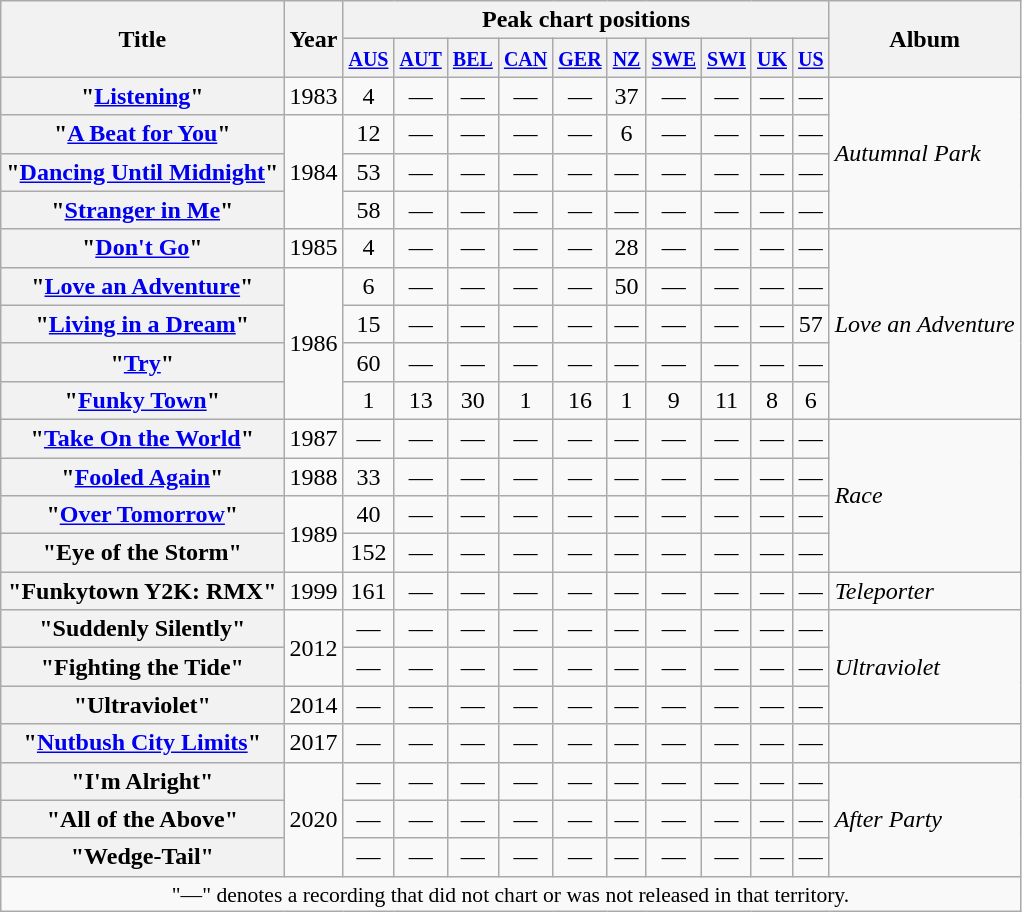<table class="wikitable plainrowheaders">
<tr>
<th rowspan="2">Title</th>
<th rowspan="2">Year</th>
<th colspan="10">Peak chart positions</th>
<th rowspan="2">Album</th>
</tr>
<tr>
<th><small><a href='#'>AUS</a></small><br></th>
<th><small><a href='#'>AUT</a></small><br></th>
<th><small><a href='#'>BEL</a></small><br></th>
<th><small><a href='#'>CAN</a></small><br></th>
<th><small><a href='#'>GER</a></small><br></th>
<th><small><a href='#'>NZ</a></small><br></th>
<th><small><a href='#'>SWE</a></small><br></th>
<th><small><a href='#'>SWI</a></small><br></th>
<th><small><a href='#'>UK</a></small><br></th>
<th><small><a href='#'>US</a></small><br></th>
</tr>
<tr>
<th scope="row">"<a href='#'>Listening</a>"</th>
<td>1983</td>
<td align="center">4</td>
<td align="center">—</td>
<td align="center">—</td>
<td align="center">—</td>
<td align="center">—</td>
<td align="center">37</td>
<td align="center">—</td>
<td align="center">—</td>
<td align="center">—</td>
<td align="center">—</td>
<td rowspan="4"><em>Autumnal Park</em></td>
</tr>
<tr>
<th scope="row">"<a href='#'>A Beat for You</a>"</th>
<td rowspan="3">1984</td>
<td align="center">12</td>
<td align="center">—</td>
<td align="center">—</td>
<td align="center">—</td>
<td align="center">—</td>
<td align="center">6</td>
<td align="center">—</td>
<td align="center">—</td>
<td align="center">—</td>
<td align="center">—</td>
</tr>
<tr>
<th scope="row">"<a href='#'>Dancing Until Midnight</a>"</th>
<td align="center">53</td>
<td align="center">—</td>
<td align="center">—</td>
<td align="center">—</td>
<td align="center">—</td>
<td align="center">—</td>
<td align="center">—</td>
<td align="center">—</td>
<td align="center">—</td>
<td align="center">—</td>
</tr>
<tr>
<th scope="row">"<a href='#'>Stranger in Me</a>"</th>
<td align="center">58</td>
<td align="center">—</td>
<td align="center">—</td>
<td align="center">—</td>
<td align="center">—</td>
<td align="center">—</td>
<td align="center">—</td>
<td align="center">—</td>
<td align="center">—</td>
<td align="center">—</td>
</tr>
<tr>
<th scope="row">"<a href='#'>Don't Go</a>"</th>
<td>1985</td>
<td align="center">4</td>
<td align="center">—</td>
<td align="center">—</td>
<td align="center">—</td>
<td align="center">—</td>
<td align="center">28</td>
<td align="center">—</td>
<td align="center">—</td>
<td align="center">—</td>
<td align="center">—</td>
<td rowspan="5"><em>Love an Adventure</em></td>
</tr>
<tr>
<th scope="row">"<a href='#'>Love an Adventure</a>"</th>
<td rowspan="4">1986</td>
<td align="center">6</td>
<td align="center">—</td>
<td align="center">—</td>
<td align="center">—</td>
<td align="center">—</td>
<td align="center">50</td>
<td align="center">—</td>
<td align="center">—</td>
<td align="center">—</td>
<td align="center">—</td>
</tr>
<tr>
<th scope="row">"<a href='#'>Living in a Dream</a>"</th>
<td align="center">15</td>
<td align="center">—</td>
<td align="center">—</td>
<td align="center">—</td>
<td align="center">—</td>
<td align="center">—</td>
<td align="center">—</td>
<td align="center">—</td>
<td align="center">—</td>
<td align="center">57</td>
</tr>
<tr>
<th scope="row">"<a href='#'>Try</a>"</th>
<td align="center">60</td>
<td align="center">—</td>
<td align="center">—</td>
<td align="center">—</td>
<td align="center">—</td>
<td align="center">—</td>
<td align="center">—</td>
<td align="center">—</td>
<td align="center">—</td>
<td align="center">—</td>
</tr>
<tr>
<th scope="row">"<a href='#'>Funky Town</a>"</th>
<td align="center">1</td>
<td align="center">13</td>
<td align="center">30</td>
<td align="center">1</td>
<td align="center">16</td>
<td align="center">1</td>
<td align="center">9</td>
<td align="center">11</td>
<td align="center">8</td>
<td align="center">6</td>
</tr>
<tr>
<th scope="row">"<a href='#'>Take On the World</a>"</th>
<td>1987</td>
<td align="center">—</td>
<td align="center">—</td>
<td align="center">—</td>
<td align="center">—</td>
<td align="center">—</td>
<td align="center">—</td>
<td align="center">—</td>
<td align="center">—</td>
<td align="center">—</td>
<td align="center">—</td>
<td rowspan="4"><em>Race</em></td>
</tr>
<tr>
<th scope="row">"<a href='#'>Fooled Again</a>"</th>
<td>1988</td>
<td align="center">33</td>
<td align="center">—</td>
<td align="center">—</td>
<td align="center">—</td>
<td align="center">—</td>
<td align="center">—</td>
<td align="center">—</td>
<td align="center">—</td>
<td align="center">—</td>
<td align="center">—</td>
</tr>
<tr>
<th scope="row">"<a href='#'>Over Tomorrow</a>"</th>
<td rowspan="2">1989</td>
<td align="center">40</td>
<td align="center">—</td>
<td align="center">—</td>
<td align="center">—</td>
<td align="center">—</td>
<td align="center">—</td>
<td align="center">—</td>
<td align="center">—</td>
<td align="center">—</td>
<td align="center">—</td>
</tr>
<tr>
<th scope="row">"Eye of the Storm"</th>
<td align="center">152</td>
<td align="center">—</td>
<td align="center">—</td>
<td align="center">—</td>
<td align="center">—</td>
<td align="center">—</td>
<td align="center">—</td>
<td align="center">—</td>
<td align="center">—</td>
<td align="center">—</td>
</tr>
<tr>
<th scope="row">"Funkytown Y2K: RMX"</th>
<td>1999</td>
<td align="center">161</td>
<td align="center">—</td>
<td align="center">—</td>
<td align="center">—</td>
<td align="center">—</td>
<td align="center">—</td>
<td align="center">—</td>
<td align="center">—</td>
<td align="center">—</td>
<td align="center">—</td>
<td><em>Teleporter</em></td>
</tr>
<tr>
<th scope="row">"Suddenly Silently"</th>
<td rowspan="2">2012</td>
<td align="center">—</td>
<td align="center">—</td>
<td align="center">—</td>
<td align="center">—</td>
<td align="center">—</td>
<td align="center">—</td>
<td align="center">—</td>
<td align="center">—</td>
<td align="center">—</td>
<td align="center">—</td>
<td rowspan="3"><em>Ultraviolet</em></td>
</tr>
<tr>
<th scope="row">"Fighting the Tide"</th>
<td align="center">—</td>
<td align="center">—</td>
<td align="center">—</td>
<td align="center">—</td>
<td align="center">—</td>
<td align="center">—</td>
<td align="center">—</td>
<td align="center">—</td>
<td align="center">—</td>
<td align="center">—</td>
</tr>
<tr>
<th scope="row">"Ultraviolet"</th>
<td>2014</td>
<td align="center">—</td>
<td align="center">—</td>
<td align="center">—</td>
<td align="center">—</td>
<td align="center">—</td>
<td align="center">—</td>
<td align="center">—</td>
<td align="center">—</td>
<td align="center">—</td>
<td align="center">—</td>
</tr>
<tr>
<th scope="row">"<a href='#'>Nutbush City Limits</a>"</th>
<td>2017</td>
<td align="center">—</td>
<td align="center">—</td>
<td align="center">—</td>
<td align="center">—</td>
<td align="center">—</td>
<td align="center">—</td>
<td align="center">—</td>
<td align="center">—</td>
<td align="center">—</td>
<td align="center">—</td>
<td></td>
</tr>
<tr>
<th scope="row">"I'm Alright"</th>
<td rowspan="3">2020</td>
<td align="center">—</td>
<td align="center">—</td>
<td align="center">—</td>
<td align="center">—</td>
<td align="center">—</td>
<td align="center">—</td>
<td align="center">—</td>
<td align="center">—</td>
<td align="center">—</td>
<td align="center">—</td>
<td rowspan="3"><em>After Party</em></td>
</tr>
<tr>
<th scope="row">"All of the Above"</th>
<td align="center">—</td>
<td align="center">—</td>
<td align="center">—</td>
<td align="center">—</td>
<td align="center">—</td>
<td align="center">—</td>
<td align="center">—</td>
<td align="center">—</td>
<td align="center">—</td>
<td align="center">—</td>
</tr>
<tr>
<th scope="row">"Wedge-Tail"</th>
<td align="center">—</td>
<td align="center">—</td>
<td align="center">—</td>
<td align="center">—</td>
<td align="center">—</td>
<td align="center">—</td>
<td align="center">—</td>
<td align="center">—</td>
<td align="center">—</td>
<td align="center">—</td>
</tr>
<tr>
<td colspan="13" style="font-size:90%" align="center">"—" denotes a recording that did not chart or was not released in that territory.</td>
</tr>
</table>
